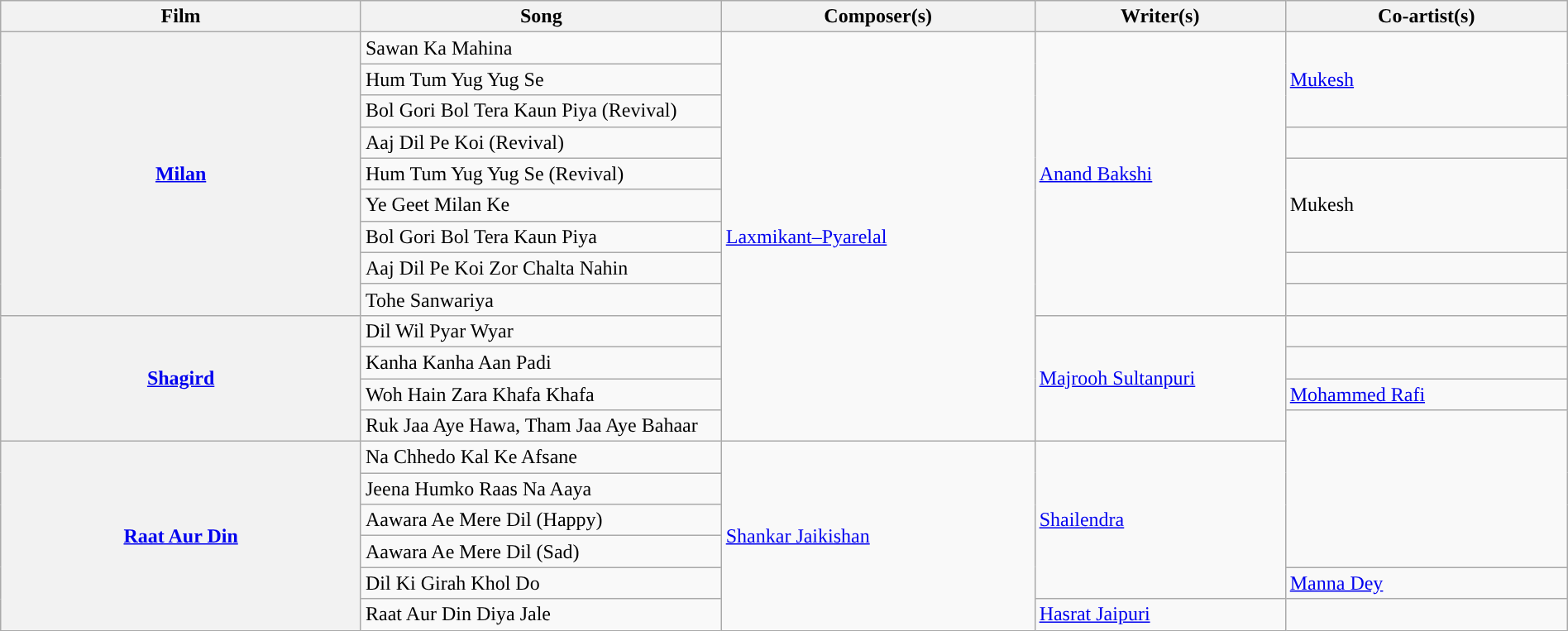<table class="wikitable plainrowheaders" style="width:100%; textcolor:#000">
<tr style="background:#b0e0e66;">
<th scope="col" style="width:23%;"><strong>Film</strong></th>
<th scope="col" style="width:23%;"><strong>Song</strong></th>
<th scope="col" style="width:20%;"><strong>Composer(s)</strong></th>
<th scope="col" style="width:16%;"><strong>Writer(s)</strong></th>
<th scope="col" style="width:18%;"><strong>Co-artist(s)</strong></th>
</tr>
<tr>
<th rowspan="9"><a href='#'>Milan</a></th>
<td>Sawan Ka Mahina</td>
<td rowspan="13"><a href='#'>Laxmikant–Pyarelal</a></td>
<td rowspan="9"><a href='#'>Anand Bakshi</a></td>
<td rowspan=3><a href='#'>Mukesh</a></td>
</tr>
<tr>
<td>Hum Tum Yug Yug Se</td>
</tr>
<tr>
<td>Bol Gori Bol Tera Kaun Piya (Revival)</td>
</tr>
<tr>
<td>Aaj Dil Pe Koi (Revival)</td>
<td></td>
</tr>
<tr>
<td>Hum Tum Yug Yug Se (Revival)</td>
<td rowspan=3>Mukesh</td>
</tr>
<tr>
<td>Ye Geet Milan Ke</td>
</tr>
<tr>
<td>Bol Gori Bol Tera Kaun Piya</td>
</tr>
<tr>
<td>Aaj Dil Pe Koi Zor Chalta Nahin</td>
<td></td>
</tr>
<tr>
<td>Tohe Sanwariya</td>
<td></td>
</tr>
<tr>
<th rowspan="4"><a href='#'>Shagird</a></th>
<td>Dil Wil Pyar Wyar</td>
<td rowspan="4"><a href='#'>Majrooh Sultanpuri</a></td>
<td></td>
</tr>
<tr>
<td>Kanha Kanha Aan Padi</td>
<td></td>
</tr>
<tr>
<td>Woh Hain Zara Khafa Khafa</td>
<td><a href='#'>Mohammed Rafi</a></td>
</tr>
<tr>
<td>Ruk Jaa Aye Hawa, Tham Jaa Aye Bahaar</td>
<td rowspan=5></td>
</tr>
<tr>
<th rowspan="6"><a href='#'>Raat Aur Din</a></th>
<td>Na Chhedo Kal Ke Afsane</td>
<td rowspan="6"><a href='#'>Shankar Jaikishan</a></td>
<td rowspan="5"><a href='#'>Shailendra</a></td>
</tr>
<tr>
<td>Jeena Humko Raas Na Aaya</td>
</tr>
<tr>
<td>Aawara Ae Mere Dil (Happy)</td>
</tr>
<tr>
<td>Aawara Ae Mere Dil (Sad)</td>
</tr>
<tr>
<td>Dil Ki Girah Khol Do</td>
<td><a href='#'>Manna Dey</a></td>
</tr>
<tr>
<td>Raat Aur Din Diya Jale</td>
<td><a href='#'>Hasrat Jaipuri</a></td>
<td></td>
</tr>
</table>
